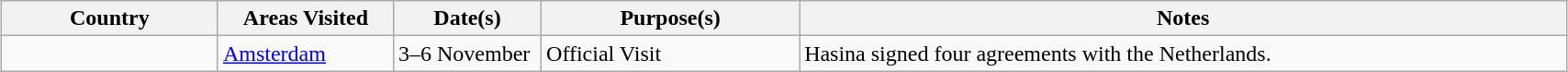<table class="wikitable outercollapse sortable" style="margin: 1em auto 1em auto">
<tr>
<th width=150>Country</th>
<th width=120>Areas Visited</th>
<th width=100>Date(s)</th>
<th width=180>Purpose(s)</th>
<th width=550>Notes</th>
</tr>
<tr>
<td></td>
<td><a href='#'>Amsterdam</a></td>
<td>3–6 November</td>
<td>Official Visit</td>
<td>Hasina signed four agreements with the Netherlands.</td>
</tr>
</table>
